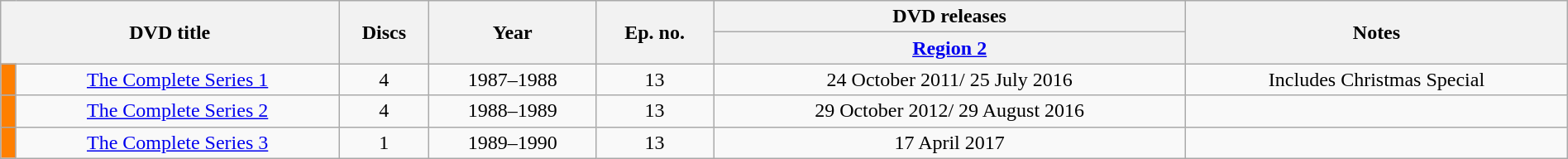<table class="wikitable" width="100%" style="text-align:center;">
<tr>
<th colspan="2" rowspan="2">DVD title</th>
<th rowspan="2">Discs</th>
<th rowspan="2">Year</th>
<th rowspan="2">Ep. no.</th>
<th colspan="1">DVD releases</th>
<th rowspan="2">Notes</th>
</tr>
<tr>
<th><a href='#'>Region 2</a></th>
</tr>
<tr>
<td bgcolor="FF7F00"></td>
<td><a href='#'>The Complete Series 1</a></td>
<td>4</td>
<td>1987–1988</td>
<td>13</td>
<td>24 October 2011/ 25 July 2016</td>
<td>Includes Christmas Special</td>
</tr>
<tr>
<td bgcolor="FF7F00"></td>
<td><a href='#'>The Complete Series 2</a></td>
<td>4</td>
<td>1988–1989</td>
<td>13</td>
<td>29 October 2012/ 29 August 2016</td>
<td></td>
</tr>
<tr>
<td bgcolor="FF7F00"></td>
<td><a href='#'>The Complete Series 3</a></td>
<td>1</td>
<td>1989–1990</td>
<td>13</td>
<td>17 April 2017</td>
<td></td>
</tr>
</table>
